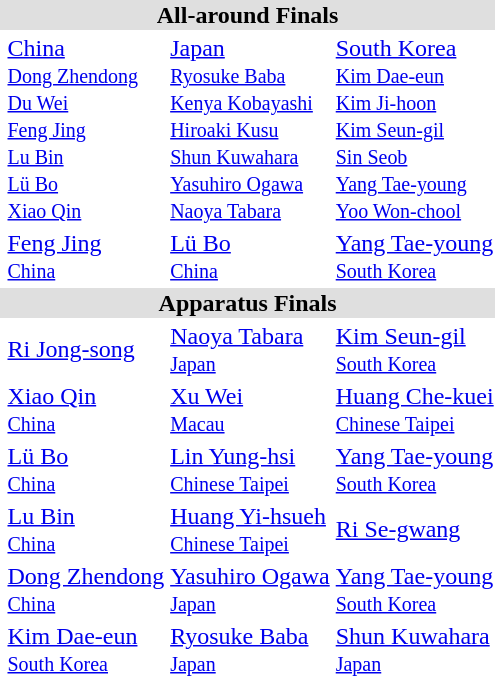<table>
<tr bgcolor="DFDFDF">
<td colspan="4" align="center"><strong>All-around Finals</strong></td>
</tr>
<tr>
<th scope=row style="text-align:left"></th>
<td valign="top"> <a href='#'>China</a><br><small><a href='#'>Dong Zhendong</a><br><a href='#'>Du Wei</a><br><a href='#'>Feng Jing</a><br><a href='#'>Lu Bin</a><br><a href='#'>Lü Bo</a><br><a href='#'>Xiao Qin</a></small></td>
<td valign="top"> <a href='#'>Japan</a><br><small><a href='#'>Ryosuke Baba</a><br><a href='#'>Kenya Kobayashi</a><br><a href='#'>Hiroaki Kusu</a><br><a href='#'>Shun Kuwahara</a><br><a href='#'>Yasuhiro Ogawa</a><br><a href='#'>Naoya Tabara</a></small></td>
<td valign="top"> <a href='#'>South Korea</a><br><small><a href='#'>Kim Dae-eun</a><br><a href='#'>Kim Ji-hoon</a><br><a href='#'>Kim Seun-gil</a><br><a href='#'>Sin Seob</a><br><a href='#'>Yang Tae-young</a><br><a href='#'>Yoo Won-chool</a></small></td>
</tr>
<tr>
<th scope=row style="text-align:left"></th>
<td><a href='#'>Feng Jing</a><br><small> <a href='#'>China</a></small></td>
<td><a href='#'>Lü Bo</a><br><small> <a href='#'>China</a></small></td>
<td><a href='#'>Yang Tae-young</a><br><small> <a href='#'>South Korea</a></small></td>
</tr>
<tr bgcolor="DFDFDF">
<td colspan="4" align="center"><strong>Apparatus Finals</strong></td>
</tr>
<tr>
<th scope=row style="text-align:left"></th>
<td><a href='#'>Ri Jong-song</a><br></td>
<td><a href='#'>Naoya Tabara</a><br><small> <a href='#'>Japan</a></small></td>
<td><a href='#'>Kim Seun-gil</a><br><small> <a href='#'>South Korea</a></small></td>
</tr>
<tr>
<th scope=row style="text-align:left"></th>
<td><a href='#'>Xiao Qin</a><br><small> <a href='#'>China</a></small></td>
<td><a href='#'>Xu Wei</a><br><small> <a href='#'>Macau</a></small></td>
<td><a href='#'>Huang Che-kuei</a><br><small> <a href='#'>Chinese Taipei</a></small></td>
</tr>
<tr>
<th scope=row style="text-align:left"></th>
<td><a href='#'>Lü Bo</a><br><small> <a href='#'>China</a></small></td>
<td><a href='#'>Lin Yung-hsi</a><br><small> <a href='#'>Chinese Taipei</a></small></td>
<td><a href='#'>Yang Tae-young</a><br><small> <a href='#'>South Korea</a></small></td>
</tr>
<tr>
<th scope=row style="text-align:left"></th>
<td><a href='#'>Lu Bin</a><br><small> <a href='#'>China</a></small></td>
<td><a href='#'>Huang Yi-hsueh</a><br><small> <a href='#'>Chinese Taipei</a></small></td>
<td><a href='#'>Ri Se-gwang</a><br></td>
</tr>
<tr>
<th scope=row style="text-align:left"></th>
<td><a href='#'>Dong Zhendong</a><br><small> <a href='#'>China</a></small></td>
<td><a href='#'>Yasuhiro Ogawa</a><br><small> <a href='#'>Japan</a></small></td>
<td><a href='#'>Yang Tae-young</a><br><small> <a href='#'>South Korea</a></small></td>
</tr>
<tr>
<th scope=row style="text-align:left"></th>
<td><a href='#'>Kim Dae-eun</a><br><small> <a href='#'>South Korea</a></small></td>
<td><a href='#'>Ryosuke Baba</a><br><small> <a href='#'>Japan</a></small></td>
<td><a href='#'>Shun Kuwahara</a><br><small> <a href='#'>Japan</a></small></td>
</tr>
</table>
